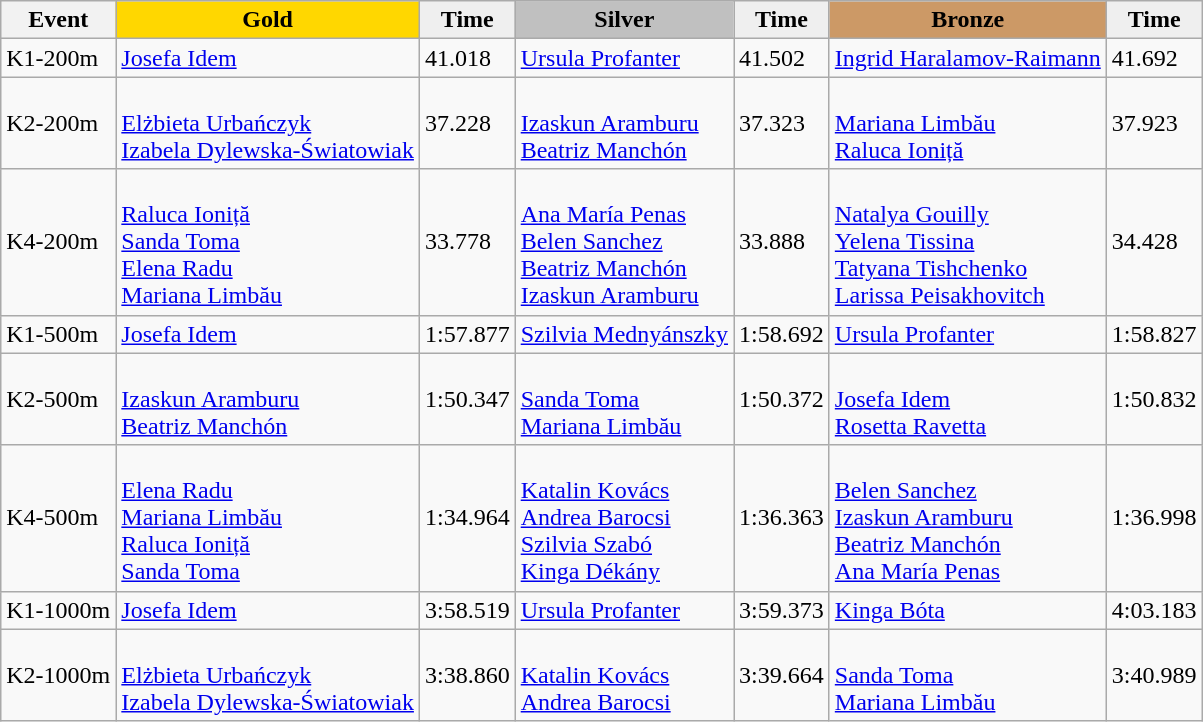<table class="wikitable">
<tr>
<th>Event</th>
<td align=center bgcolor="gold"><strong>Gold</strong></td>
<td align=center bgcolor="EFEFEF"><strong>Time</strong></td>
<td align=center bgcolor="silver"><strong>Silver</strong></td>
<td align=center bgcolor="EFEFEF"><strong>Time</strong></td>
<td align=center bgcolor="CC9966"><strong>Bronze</strong></td>
<td align=center bgcolor="EFEFEF"><strong>Time</strong></td>
</tr>
<tr>
<td>K1-200m</td>
<td> <a href='#'>Josefa Idem</a></td>
<td>41.018</td>
<td> <a href='#'>Ursula Profanter</a></td>
<td>41.502</td>
<td> <a href='#'>Ingrid Haralamov-Raimann</a></td>
<td>41.692</td>
</tr>
<tr>
<td>K2-200m</td>
<td><br><a href='#'>Elżbieta Urbańczyk</a><br><a href='#'>Izabela Dylewska-Światowiak</a></td>
<td>37.228</td>
<td><br><a href='#'>Izaskun Aramburu</a><br><a href='#'>Beatriz Manchón</a></td>
<td>37.323</td>
<td><br><a href='#'>Mariana Limbău</a><br><a href='#'>Raluca Ioniță</a></td>
<td>37.923</td>
</tr>
<tr>
<td>K4-200m</td>
<td><br><a href='#'>Raluca Ioniță</a><br><a href='#'>Sanda Toma</a><br><a href='#'>Elena Radu</a><br><a href='#'>Mariana Limbău</a></td>
<td>33.778</td>
<td><br><a href='#'>Ana María Penas</a><br><a href='#'>Belen Sanchez</a><br><a href='#'>Beatriz Manchón</a><br><a href='#'>Izaskun Aramburu</a></td>
<td>33.888</td>
<td><br><a href='#'>Natalya Gouilly</a><br><a href='#'>Yelena Tissina</a><br><a href='#'>Tatyana Tishchenko</a><br><a href='#'>Larissa Peisakhovitch</a></td>
<td>34.428</td>
</tr>
<tr>
<td>K1-500m</td>
<td> <a href='#'>Josefa Idem</a></td>
<td>1:57.877</td>
<td> <a href='#'>Szilvia Mednyánszky</a></td>
<td>1:58.692</td>
<td> <a href='#'>Ursula Profanter</a></td>
<td>1:58.827</td>
</tr>
<tr>
<td>K2-500m</td>
<td><br><a href='#'>Izaskun Aramburu</a><br><a href='#'>Beatriz Manchón</a></td>
<td>1:50.347</td>
<td><br><a href='#'>Sanda Toma</a><br><a href='#'>Mariana Limbău</a></td>
<td>1:50.372</td>
<td><br><a href='#'>Josefa Idem</a><br><a href='#'>Rosetta Ravetta</a></td>
<td>1:50.832</td>
</tr>
<tr>
<td>K4-500m</td>
<td><br><a href='#'>Elena Radu</a><br><a href='#'>Mariana Limbău</a><br><a href='#'>Raluca Ioniță</a><br><a href='#'>Sanda Toma</a></td>
<td>1:34.964</td>
<td><br><a href='#'>Katalin Kovács</a><br><a href='#'>Andrea Barocsi</a><br><a href='#'>Szilvia Szabó</a><br><a href='#'>Kinga Dékány</a></td>
<td>1:36.363</td>
<td><br><a href='#'>Belen Sanchez</a><br><a href='#'>Izaskun Aramburu</a><br><a href='#'>Beatriz Manchón</a><br><a href='#'>Ana María Penas</a></td>
<td>1:36.998</td>
</tr>
<tr>
<td>K1-1000m</td>
<td> <a href='#'>Josefa Idem</a></td>
<td>3:58.519</td>
<td> <a href='#'>Ursula Profanter</a></td>
<td>3:59.373</td>
<td> <a href='#'>Kinga Bóta</a></td>
<td>4:03.183</td>
</tr>
<tr>
<td>K2-1000m</td>
<td><br><a href='#'>Elżbieta Urbańczyk</a><br><a href='#'>Izabela Dylewska-Światowiak</a></td>
<td>3:38.860</td>
<td><br><a href='#'>Katalin Kovács</a><br><a href='#'>Andrea Barocsi</a></td>
<td>3:39.664</td>
<td><br><a href='#'>Sanda Toma</a><br><a href='#'>Mariana Limbău</a></td>
<td>3:40.989</td>
</tr>
</table>
